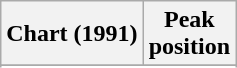<table class="wikitable sortable">
<tr>
<th align="left">Chart (1991)</th>
<th align="center">Peak<br>position</th>
</tr>
<tr>
</tr>
<tr>
</tr>
<tr>
</tr>
</table>
